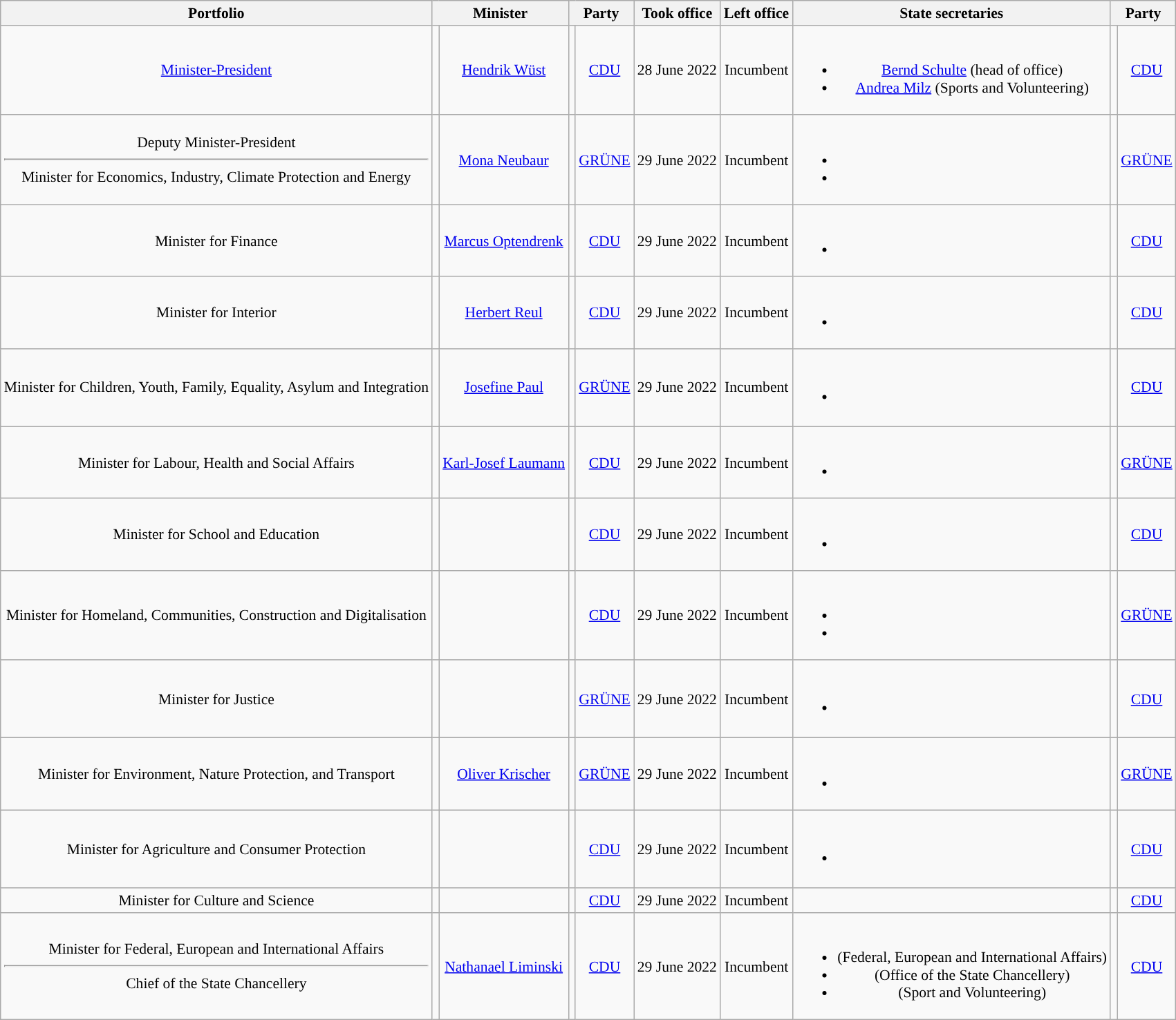<table class=wikitable style="text-align:center; font-size:90%">
<tr>
<th>Portfolio</th>
<th colspan=2>Minister</th>
<th colspan=2>Party</th>
<th>Took office</th>
<th>Left office</th>
<th>State secretaries</th>
<th colspan="2">Party</th>
</tr>
<tr>
<td><a href='#'>Minister-President</a></td>
<td></td>
<td><a href='#'>Hendrik Wüst</a><br></td>
<td bgcolor=></td>
<td><a href='#'>CDU</a></td>
<td>28 June 2022</td>
<td>Incumbent</td>
<td><br><ul><li><a href='#'>Bernd Schulte</a> (head of office)</li><li><a href='#'>Andrea Milz</a> (Sports and Volunteering)</li></ul></td>
<td></td>
<td><a href='#'>CDU</a></td>
</tr>
<tr>
<td>Deputy Minister-President<hr>Minister for Economics, Industry, Climate Protection and Energy</td>
<td></td>
<td><a href='#'>Mona Neubaur</a><br></td>
<td bgcolor=></td>
<td><a href='#'>GRÜNE</a></td>
<td>29 June 2022</td>
<td>Incumbent</td>
<td><br><ul><li></li><li></li></ul></td>
<td></td>
<td><a href='#'>GRÜNE</a></td>
</tr>
<tr>
<td>Minister for Finance</td>
<td></td>
<td><a href='#'>Marcus Optendrenk</a><br></td>
<td bgcolor=></td>
<td><a href='#'>CDU</a></td>
<td>29 June 2022</td>
<td>Incumbent</td>
<td><br><ul><li></li></ul></td>
<td></td>
<td><a href='#'>CDU</a></td>
</tr>
<tr>
<td>Minister for Interior</td>
<td></td>
<td><a href='#'>Herbert Reul</a><br></td>
<td bgcolor=></td>
<td><a href='#'>CDU</a></td>
<td>29 June 2022</td>
<td>Incumbent</td>
<td><br><ul><li></li></ul></td>
<td></td>
<td><a href='#'>CDU</a></td>
</tr>
<tr style="height:75px">
<td>Minister for Children, Youth, Family, Equality, Asylum and Integration</td>
<td></td>
<td><a href='#'>Josefine Paul</a><br></td>
<td bgcolor=></td>
<td><a href='#'>GRÜNE</a></td>
<td>29 June 2022</td>
<td>Incumbent</td>
<td><br><ul><li></li></ul></td>
<td></td>
<td><a href='#'>CDU</a></td>
</tr>
<tr>
<td>Minister for Labour, Health and Social Affairs</td>
<td></td>
<td><a href='#'>Karl-Josef Laumann</a><br></td>
<td bgcolor=></td>
<td><a href='#'>CDU</a></td>
<td>29 June 2022</td>
<td>Incumbent</td>
<td><br><ul><li></li></ul></td>
<td></td>
<td><a href='#'>GRÜNE</a></td>
</tr>
<tr>
<td>Minister for School and Education</td>
<td></td>
<td><br></td>
<td bgcolor=></td>
<td><a href='#'>CDU</a></td>
<td>29 June 2022</td>
<td>Incumbent</td>
<td><br><ul><li></li></ul></td>
<td></td>
<td><a href='#'>CDU</a></td>
</tr>
<tr>
<td>Minister for Homeland, Communities, Construction and Digitalisation</td>
<td></td>
<td><br></td>
<td bgcolor=></td>
<td><a href='#'>CDU</a></td>
<td>29 June 2022</td>
<td>Incumbent</td>
<td><br><ul><li></li><li></li></ul></td>
<td></td>
<td><a href='#'>GRÜNE</a></td>
</tr>
<tr style="height:75px">
<td>Minister for Justice</td>
<td></td>
<td><br></td>
<td bgcolor=></td>
<td><a href='#'>GRÜNE</a></td>
<td>29 June 2022</td>
<td>Incumbent</td>
<td><br><ul><li></li></ul></td>
<td></td>
<td><a href='#'>CDU</a></td>
</tr>
<tr>
<td>Minister for Environment, Nature Protection, and Transport</td>
<td></td>
<td><a href='#'>Oliver Krischer</a><br></td>
<td bgcolor=></td>
<td><a href='#'>GRÜNE</a></td>
<td>29 June 2022</td>
<td>Incumbent</td>
<td><br><ul><li></li></ul></td>
<td></td>
<td><a href='#'>GRÜNE</a></td>
</tr>
<tr style="height:75px">
<td>Minister for Agriculture and Consumer Protection</td>
<td></td>
<td><br></td>
<td bgcolor=></td>
<td><a href='#'>CDU</a></td>
<td>29 June 2022</td>
<td>Incumbent</td>
<td><br><ul><li></li></ul></td>
<td></td>
<td><a href='#'>CDU</a></td>
</tr>
<tr>
<td>Minister for Culture and Science</td>
<td></td>
<td><br></td>
<td bgcolor=></td>
<td><a href='#'>CDU</a></td>
<td>29 June 2022</td>
<td>Incumbent</td>
<td></td>
<td></td>
<td><a href='#'>CDU</a></td>
</tr>
<tr>
<td>Minister for Federal, European and International Affairs<hr>Chief of the State Chancellery</td>
<td></td>
<td><a href='#'>Nathanael Liminski</a><br></td>
<td bgcolor=></td>
<td><a href='#'>CDU</a></td>
<td>29 June 2022</td>
<td>Incumbent</td>
<td><br><ul><li> (Federal, European and International Affairs)</li><li> (Office of the State Chancellery)</li><li> (Sport and Volunteering)</li></ul></td>
<td></td>
<td><a href='#'>CDU</a></td>
</tr>
</table>
